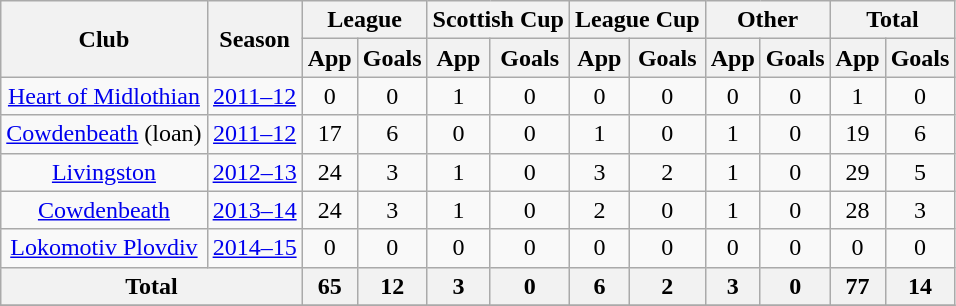<table class="wikitable">
<tr>
<th rowspan=2>Club</th>
<th rowspan=2>Season</th>
<th colspan=2>League</th>
<th colspan=2>Scottish Cup</th>
<th colspan=2>League Cup</th>
<th colspan=2>Other</th>
<th colspan=2>Total</th>
</tr>
<tr>
<th>App</th>
<th>Goals</th>
<th>App</th>
<th>Goals</th>
<th>App</th>
<th>Goals</th>
<th>App</th>
<th>Goals</th>
<th>App</th>
<th>Goals</th>
</tr>
<tr align=center>
<td rowspan=1><a href='#'>Heart of Midlothian</a></td>
<td><a href='#'>2011–12</a></td>
<td>0</td>
<td>0</td>
<td>1</td>
<td>0</td>
<td>0</td>
<td>0</td>
<td>0</td>
<td>0</td>
<td>1</td>
<td>0</td>
</tr>
<tr align=center>
<td rowspan=1><a href='#'>Cowdenbeath</a> (loan)</td>
<td><a href='#'>2011–12</a></td>
<td>17</td>
<td>6</td>
<td>0</td>
<td>0</td>
<td>1</td>
<td>0</td>
<td>1</td>
<td>0</td>
<td>19</td>
<td>6</td>
</tr>
<tr align=center>
<td rowspan=1><a href='#'>Livingston</a></td>
<td><a href='#'>2012–13</a></td>
<td>24</td>
<td>3</td>
<td>1</td>
<td>0</td>
<td>3</td>
<td>2</td>
<td>1</td>
<td>0</td>
<td>29</td>
<td>5</td>
</tr>
<tr align=center>
<td rowspan=1><a href='#'>Cowdenbeath</a></td>
<td><a href='#'>2013–14</a></td>
<td>24</td>
<td>3</td>
<td>1</td>
<td>0</td>
<td>2</td>
<td>0</td>
<td>1</td>
<td>0</td>
<td>28</td>
<td>3</td>
</tr>
<tr align=center>
<td rowspan=1><a href='#'>Lokomotiv Plovdiv</a></td>
<td><a href='#'>2014–15</a></td>
<td>0</td>
<td>0</td>
<td>0</td>
<td>0</td>
<td>0</td>
<td>0</td>
<td>0</td>
<td>0</td>
<td>0</td>
<td>0</td>
</tr>
<tr align=center>
<th colspan=2>Total</th>
<th>65</th>
<th>12</th>
<th>3</th>
<th>0</th>
<th>6</th>
<th>2</th>
<th>3</th>
<th>0</th>
<th>77</th>
<th>14</th>
</tr>
<tr>
</tr>
</table>
